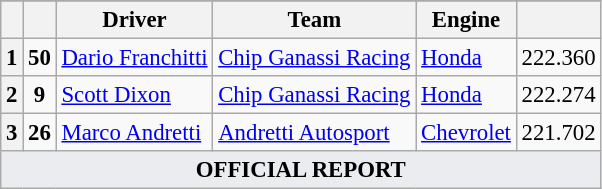<table class="wikitable" style="font-size:95%;">
<tr>
</tr>
<tr>
<th></th>
<th></th>
<th>Driver</th>
<th>Team</th>
<th>Engine</th>
<th></th>
</tr>
<tr>
<th>1</th>
<td style="text-align:center"><strong>50</strong></td>
<td> <a href='#'>Dario Franchitti</a></td>
<td><a href='#'>Chip Ganassi Racing</a></td>
<td><a href='#'>Honda</a></td>
<td align=center>222.360</td>
</tr>
<tr>
<th>2</th>
<td style="text-align:center"><strong>9</strong></td>
<td> <a href='#'>Scott Dixon</a></td>
<td><a href='#'>Chip Ganassi Racing</a></td>
<td><a href='#'>Honda</a></td>
<td align=center>222.274</td>
</tr>
<tr>
<th>3</th>
<td style="text-align:center"><strong>26</strong></td>
<td> <a href='#'>Marco Andretti</a></td>
<td><a href='#'>Andretti Autosport</a></td>
<td><a href='#'>Chevrolet</a></td>
<td align=center>221.702</td>
</tr>
<tr>
<td style="background-color:#EAECF0;text-align:center" colspan="6"><strong>OFFICIAL REPORT</strong></td>
</tr>
</table>
